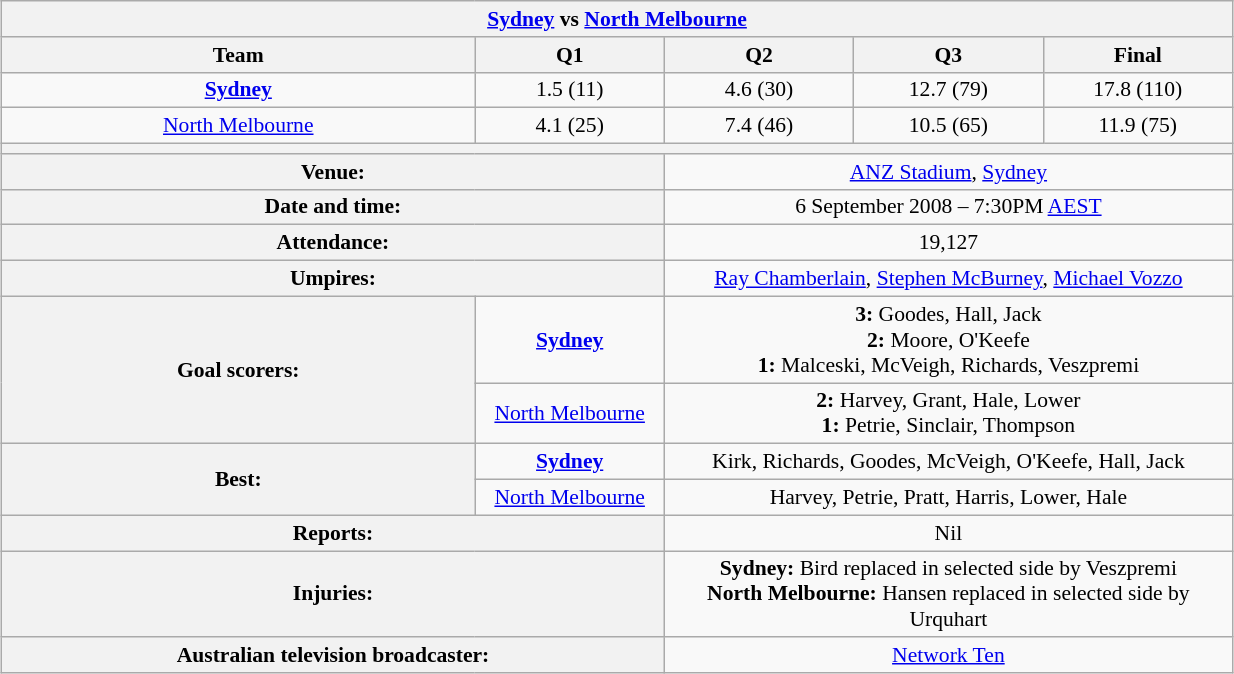<table class="wikitable" style="font-size:90%; text-align:center; width:65%; margin:1em auto;">
<tr>
<th colspan="5"><strong><a href='#'>Sydney</a></strong> vs <a href='#'>North Melbourne</a></th>
</tr>
<tr>
<th width=25%>Team</th>
<th width=10%>Q1</th>
<th width=10%>Q2</th>
<th width=10%>Q3</th>
<th width=10%>Final</th>
</tr>
<tr>
<td><strong><a href='#'>Sydney</a></strong></td>
<td>1.5 (11)</td>
<td>4.6 (30)</td>
<td>12.7 (79)</td>
<td>17.8 (110)</td>
</tr>
<tr>
<td><a href='#'>North Melbourne</a></td>
<td>4.1 (25)</td>
<td>7.4 (46)</td>
<td>10.5 (65)</td>
<td>11.9 (75)</td>
</tr>
<tr>
<th colspan="5"></th>
</tr>
<tr>
<th colspan="2">Venue:</th>
<td colspan="3"><a href='#'>ANZ Stadium</a>, <a href='#'>Sydney</a></td>
</tr>
<tr>
<th colspan="2">Date and time:</th>
<td colspan="3">6 September 2008 – 7:30PM <a href='#'>AEST</a></td>
</tr>
<tr>
<th colspan="2">Attendance:</th>
<td colspan="3">19,127</td>
</tr>
<tr>
<th colspan="2">Umpires:</th>
<td colspan="3"><a href='#'>Ray Chamberlain</a>, <a href='#'>Stephen McBurney</a>, <a href='#'>Michael Vozzo</a></td>
</tr>
<tr>
<th rowspan="2">Goal scorers:</th>
<td><strong><a href='#'>Sydney</a></strong></td>
<td colspan="3"><strong>3:</strong> Goodes, Hall, Jack<br><strong>2:</strong> Moore, O'Keefe<br><strong>1:</strong> Malceski, McVeigh, Richards, Veszpremi</td>
</tr>
<tr>
<td><a href='#'>North Melbourne</a></td>
<td colspan="3"><strong>2:</strong> Harvey, Grant, Hale, Lower<br><strong>1:</strong> Petrie, Sinclair, Thompson</td>
</tr>
<tr>
<th rowspan="2">Best:</th>
<td><strong><a href='#'>Sydney</a></strong></td>
<td colspan="3">Kirk, Richards, Goodes, McVeigh, O'Keefe, Hall, Jack</td>
</tr>
<tr>
<td><a href='#'>North Melbourne</a></td>
<td colspan="3">Harvey, Petrie, Pratt, Harris, Lower, Hale</td>
</tr>
<tr>
<th colspan="2">Reports:</th>
<td colspan="3">Nil</td>
</tr>
<tr>
<th colspan="2">Injuries:</th>
<td colspan="3"><strong>Sydney:</strong> Bird replaced in selected side by Veszpremi<br><strong>North Melbourne:</strong> Hansen replaced in selected side by Urquhart</td>
</tr>
<tr>
<th colspan="2">Australian television broadcaster:</th>
<td colspan="3"><a href='#'>Network Ten</a></td>
</tr>
</table>
